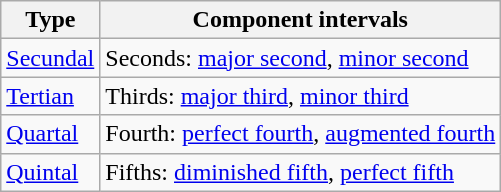<table class="wikitable floatright">
<tr>
<th>Type</th>
<th>Component intervals</th>
</tr>
<tr>
<td><a href='#'>Secundal</a></td>
<td>Seconds: <a href='#'>major second</a>, <a href='#'>minor second</a></td>
</tr>
<tr>
<td><a href='#'>Tertian</a></td>
<td>Thirds: <a href='#'>major third</a>, <a href='#'>minor third</a></td>
</tr>
<tr>
<td><a href='#'>Quartal</a></td>
<td>Fourth: <a href='#'>perfect fourth</a>, <a href='#'>augmented fourth</a></td>
</tr>
<tr>
<td><a href='#'>Quintal</a></td>
<td>Fifths: <a href='#'>diminished fifth</a>, <a href='#'>perfect fifth</a></td>
</tr>
</table>
